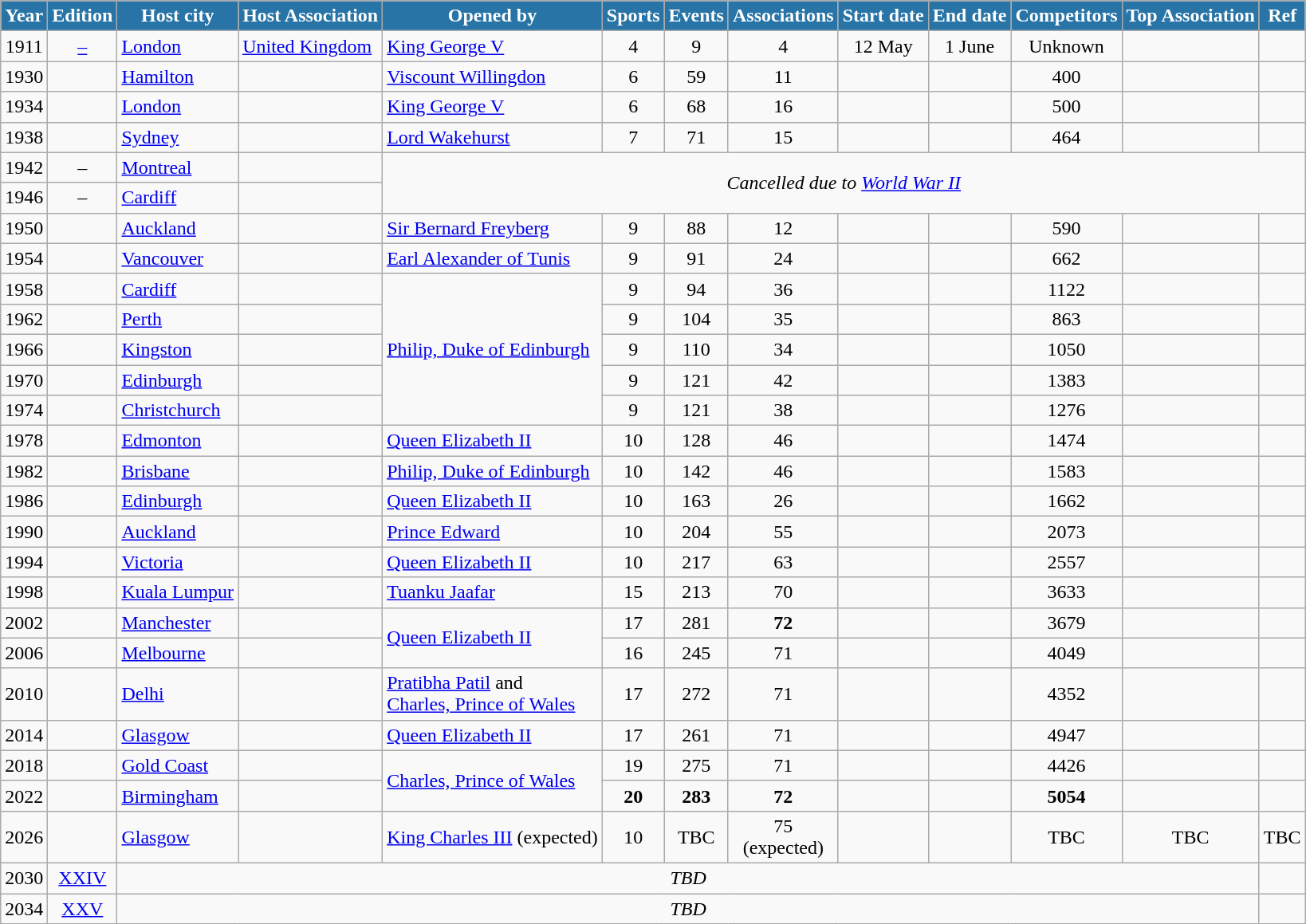<table class="wikitable sortable" width=  align="center">
<tr>
<th rowspan=1 style="background:#2874A6; color:white;">Year</th>
<th rowspan=1 style="background:#2874A6; color:white;">Edition</th>
<th rowspan=1 style="background:#2874A6; color:white;">Host city</th>
<th rowspan=1 style="background:#2874A6; color:white;">Host Association</th>
<th rowspan=1 style="background:#2874A6; color:white;">Opened by</th>
<th rowspan=1 style="background:#2874A6; color:white;">Sports</th>
<th rowspan=1 style="background:#2874A6; color:white;">Events</th>
<th rowspan=1 style="background:#2874A6; color:white;">Associations</th>
<th rowspan=1 style="background:#2874A6; color:white;">Start date</th>
<th rowspan=1 style="background:#2874A6; color:white;">End date</th>
<th rowspan=1 style="background:#2874A6; color:white;">Competitors</th>
<th rowspan=1 style="background:#2874A6; color:white;">Top Association</th>
<th rowspan=1 style="background:#2874A6; color:white;">Ref</th>
</tr>
<tr>
<td align="center">1911</td>
<td align=center><a href='#'>–</a></td>
<td align=left><a href='#'>London</a></td>
<td align=left> <a href='#'>United Kingdom</a></td>
<td><a href='#'>King George V</a></td>
<td align="center">4</td>
<td align="center">9</td>
<td align="center">4</td>
<td align=center>12 May</td>
<td align=center>1 June</td>
<td align="center">Unknown</td>
<td align=left></td>
<td></td>
</tr>
<tr>
<td align=center>1930</td>
<td align="center"></td>
<td align=left><a href='#'>Hamilton</a></td>
<td align=left></td>
<td><a href='#'>Viscount Willingdon</a></td>
<td align="center">6</td>
<td align="center">59</td>
<td align="center">11</td>
<td align=center></td>
<td align=center></td>
<td align="center">400</td>
<td align=left></td>
<td align=center></td>
</tr>
<tr>
<td align="center">1934</td>
<td align="center"></td>
<td align="left"><a href='#'>London</a></td>
<td align="left"></td>
<td><a href='#'>King George V</a></td>
<td align="center">6</td>
<td align="center">68</td>
<td align="center">16</td>
<td align="center"></td>
<td align="center"></td>
<td align="center">500</td>
<td align="left"></td>
<td align="center"></td>
</tr>
<tr>
<td align="center">1938</td>
<td align="center"></td>
<td align="left"><a href='#'>Sydney</a></td>
<td align="left"></td>
<td><a href='#'>Lord Wakehurst</a></td>
<td align="center">7</td>
<td align="center">71</td>
<td align="center">15</td>
<td align="center"></td>
<td align="center"></td>
<td align="center">464</td>
<td align="left"></td>
<td align="center"></td>
</tr>
<tr>
<td align="center">1942</td>
<td align="center">–</td>
<td align="left"><a href='#'>Montreal</a></td>
<td align="left"></td>
<td colspan="9" rowspan="2" align="center"><em>Cancelled due to <a href='#'>World War II</a></em></td>
</tr>
<tr>
<td align="center">1946</td>
<td align=center>–</td>
<td align=left><a href='#'>Cardiff</a></td>
<td align=left></td>
</tr>
<tr>
<td align=center>1950</td>
<td align="center"></td>
<td align=left><a href='#'>Auckland</a></td>
<td align=left></td>
<td><a href='#'>Sir Bernard Freyberg</a></td>
<td align="center">9</td>
<td align="center">88</td>
<td align="center">12</td>
<td align=center></td>
<td align=center></td>
<td align="center">590</td>
<td align=left></td>
<td align=center></td>
</tr>
<tr>
<td align=center>1954</td>
<td align="center"></td>
<td align=left><a href='#'>Vancouver</a></td>
<td align=left></td>
<td><a href='#'>Earl Alexander of Tunis</a></td>
<td align="center">9</td>
<td align="center">91</td>
<td align="center">24</td>
<td align=center></td>
<td align=center></td>
<td align="center">662</td>
<td align=left></td>
<td align=center></td>
</tr>
<tr>
<td align=center>1958</td>
<td align="center"></td>
<td align=left><a href='#'>Cardiff</a></td>
<td align=left></td>
<td rowspan="5"><a href='#'>Philip, Duke of Edinburgh</a></td>
<td align="center">9</td>
<td align="center">94</td>
<td align="center">36</td>
<td align=center></td>
<td align=center></td>
<td align="center">1122</td>
<td align=left></td>
<td align=center></td>
</tr>
<tr>
<td align=center>1962</td>
<td align="center"></td>
<td align=left><a href='#'>Perth</a></td>
<td align=left></td>
<td align="center">9</td>
<td align="center">104</td>
<td align="center">35</td>
<td align=center></td>
<td align=center></td>
<td align="center">863</td>
<td align=left></td>
<td align=center></td>
</tr>
<tr>
<td align=center>1966</td>
<td align="center"></td>
<td align=left><a href='#'>Kingston</a></td>
<td align=left></td>
<td align="center">9</td>
<td align="center">110</td>
<td align="center">34</td>
<td align=center></td>
<td align=center></td>
<td align="center">1050</td>
<td align=left></td>
<td align=center></td>
</tr>
<tr>
<td align=center>1970</td>
<td align="center"></td>
<td align=left><a href='#'>Edinburgh</a></td>
<td align=left></td>
<td align="center">9</td>
<td align="center">121</td>
<td align="center">42</td>
<td align=center></td>
<td align=center></td>
<td align="center">1383</td>
<td align=left></td>
<td align=center></td>
</tr>
<tr>
<td align=center>1974</td>
<td align="center"></td>
<td align=left><a href='#'>Christchurch</a></td>
<td align=left></td>
<td align="center">9</td>
<td align="center">121</td>
<td align="center">38</td>
<td align=center></td>
<td align=center></td>
<td align="center">1276</td>
<td align=left></td>
<td align=center></td>
</tr>
<tr>
<td align=center>1978</td>
<td align="center"></td>
<td align=left><a href='#'>Edmonton</a></td>
<td align=left></td>
<td><a href='#'>Queen Elizabeth II</a></td>
<td align="center">10</td>
<td align="center">128</td>
<td align="center">46</td>
<td align=center></td>
<td align=center></td>
<td align="center">1474</td>
<td align=left></td>
<td align=center></td>
</tr>
<tr>
<td align=center>1982</td>
<td align="center"></td>
<td align=left><a href='#'>Brisbane</a></td>
<td align=left></td>
<td><a href='#'>Philip, Duke of Edinburgh</a></td>
<td align="center">10</td>
<td align="center">142</td>
<td align="center">46</td>
<td align=center></td>
<td align=center></td>
<td align="center">1583</td>
<td align=left></td>
<td align=center></td>
</tr>
<tr>
<td align=center>1986</td>
<td align="center"></td>
<td align=left><a href='#'>Edinburgh</a></td>
<td align=left></td>
<td><a href='#'>Queen Elizabeth II</a></td>
<td align="center">10</td>
<td align="center">163</td>
<td align="center">26</td>
<td align=center></td>
<td align=center></td>
<td align="center">1662</td>
<td align=left></td>
<td align=center></td>
</tr>
<tr>
<td align=center>1990</td>
<td align="center"></td>
<td align=left><a href='#'>Auckland</a></td>
<td align=left></td>
<td><a href='#'>Prince Edward</a></td>
<td align="center">10</td>
<td align="center">204</td>
<td align="center">55</td>
<td align=center></td>
<td align=center></td>
<td align="center">2073</td>
<td align=left></td>
<td align=center></td>
</tr>
<tr>
<td align=center>1994</td>
<td align="center"></td>
<td align=left><a href='#'>Victoria</a></td>
<td align=left></td>
<td><a href='#'>Queen Elizabeth II</a></td>
<td align="center">10</td>
<td align="center">217</td>
<td align="center">63</td>
<td align=center></td>
<td align=center></td>
<td align="center">2557</td>
<td align=left></td>
<td align=center></td>
</tr>
<tr>
<td align=center>1998</td>
<td align="center"></td>
<td align=left><a href='#'>Kuala Lumpur</a></td>
<td align=left></td>
<td><a href='#'>Tuanku Jaafar</a></td>
<td align="center">15</td>
<td align="center">213</td>
<td align="center">70</td>
<td align=center></td>
<td align=center></td>
<td align="center">3633</td>
<td align=left></td>
<td align=center></td>
</tr>
<tr>
<td align=center>2002</td>
<td align="center"></td>
<td align=left><a href='#'>Manchester</a></td>
<td align=left></td>
<td rowspan="2"><a href='#'>Queen Elizabeth II</a></td>
<td align="center">17</td>
<td align="center">281</td>
<td align="center"><strong>72</strong></td>
<td align=center></td>
<td align=center></td>
<td align="center">3679</td>
<td align=left></td>
<td align=center></td>
</tr>
<tr>
<td align=center>2006</td>
<td align="center"></td>
<td align=left><a href='#'>Melbourne</a></td>
<td align=left></td>
<td align="center">16</td>
<td align="center">245</td>
<td align="center">71</td>
<td align=center></td>
<td align=center></td>
<td align="center">4049</td>
<td align=left></td>
<td align=center></td>
</tr>
<tr>
<td align=center>2010</td>
<td align="center"></td>
<td align=left><a href='#'>Delhi</a></td>
<td align=left></td>
<td><a href='#'>Pratibha Patil</a> and<br><a href='#'>Charles, Prince of Wales</a></td>
<td align="center">17</td>
<td align="center">272</td>
<td align="center">71</td>
<td align=center></td>
<td align=center></td>
<td align="center">4352</td>
<td align=left></td>
<td align=center></td>
</tr>
<tr>
<td align=center>2014</td>
<td align="center"></td>
<td align=left><a href='#'>Glasgow</a></td>
<td align=left></td>
<td><a href='#'>Queen Elizabeth II</a></td>
<td align="center">17</td>
<td align="center">261</td>
<td align="center">71</td>
<td align=center></td>
<td align=center></td>
<td align="center">4947</td>
<td align=left></td>
<td align=center></td>
</tr>
<tr>
<td align=center>2018</td>
<td align="center"></td>
<td align=left><a href='#'>Gold Coast</a></td>
<td align=left></td>
<td align=left rowspan="2"><a href='#'>Charles, Prince of Wales</a></td>
<td align="center">19</td>
<td align="center">275</td>
<td align="center">71</td>
<td align=center></td>
<td align=center></td>
<td align="center">4426</td>
<td align=left></td>
<td align=center></td>
</tr>
<tr>
<td align=center>2022</td>
<td align="center"></td>
<td align=left><a href='#'>Birmingham</a></td>
<td align=left></td>
<td align="center"><strong>20</strong></td>
<td align="center"><strong>283</strong></td>
<td align="center"><strong>72</strong></td>
<td align=center></td>
<td align=center></td>
<td align="center"><strong>5054</strong></td>
<td align=left></td>
<td align=center></td>
</tr>
<tr>
<td align=center>2026</td>
<td align="center"></td>
<td align="left"><a href='#'>Glasgow</a></td>
<td align=left></td>
<td align="align=left"><a href='#'>King Charles III</a> (expected)</td>
<td align="center">10</td>
<td align="center">TBC</td>
<td align="center">75<br>(expected)</td>
<td align=center></td>
<td align=center></td>
<td align=center>TBC</td>
<td align="center">TBC</td>
<td align=left>TBC</td>
</tr>
<tr>
<td align=center>2030</td>
<td align=center><a href='#'>XXIV</a></td>
<td colspan="10" align=center><em> TBD </em></td>
<td></td>
</tr>
<tr>
<td align=center>2034</td>
<td align=center><a href='#'>XXV</a></td>
<td colspan="10" align=center><em> TBD </em></td>
<td></td>
</tr>
</table>
